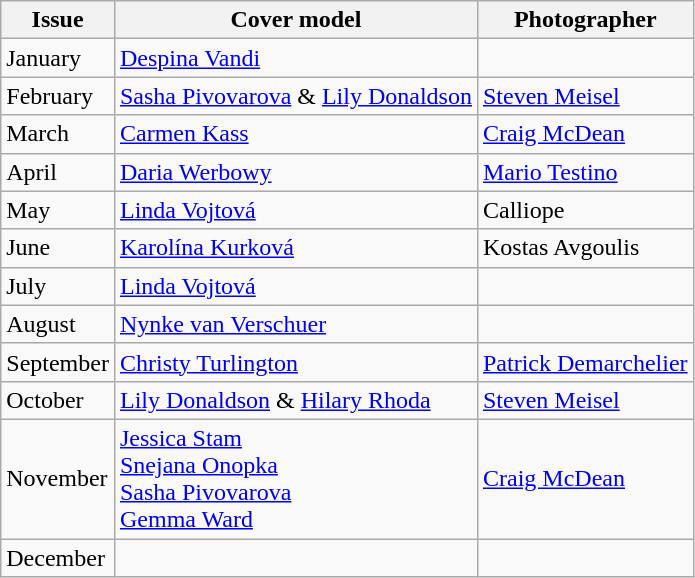<table class="sortable wikitable">
<tr>
<th>Issue</th>
<th>Cover model</th>
<th>Photographer</th>
</tr>
<tr>
<td>January</td>
<td><a href='#'>Despina Vandi</a></td>
<td></td>
</tr>
<tr>
<td>February</td>
<td><a href='#'>Sasha Pivovarova</a> & <a href='#'>Lily Donaldson</a></td>
<td><a href='#'>Steven Meisel</a></td>
</tr>
<tr>
<td>March</td>
<td><a href='#'>Carmen Kass</a></td>
<td><a href='#'>Craig McDean</a></td>
</tr>
<tr>
<td>April</td>
<td><a href='#'>Daria Werbowy</a></td>
<td><a href='#'>Mario Testino</a></td>
</tr>
<tr>
<td>May</td>
<td><a href='#'>Linda Vojtová</a></td>
<td>Calliope</td>
</tr>
<tr>
<td>June</td>
<td><a href='#'>Karolína Kurková</a></td>
<td>Kostas Avgoulis</td>
</tr>
<tr>
<td>July</td>
<td><a href='#'>Linda Vojtová</a></td>
<td></td>
</tr>
<tr>
<td>August</td>
<td><a href='#'>Nynke van Verschuer</a></td>
<td></td>
</tr>
<tr>
<td>September</td>
<td><a href='#'>Christy Turlington</a></td>
<td><a href='#'>Patrick Demarchelier</a></td>
</tr>
<tr>
<td>October</td>
<td><a href='#'>Lily Donaldson</a> & <a href='#'>Hilary Rhoda</a></td>
<td><a href='#'>Steven Meisel</a></td>
</tr>
<tr>
<td>November</td>
<td><a href='#'>Jessica Stam</a><br><a href='#'>Snejana Onopka</a><br><a href='#'>Sasha Pivovarova</a><br><a href='#'>Gemma Ward</a></td>
<td><a href='#'>Craig McDean</a></td>
</tr>
<tr>
<td>December</td>
<td></td>
<td></td>
</tr>
</table>
